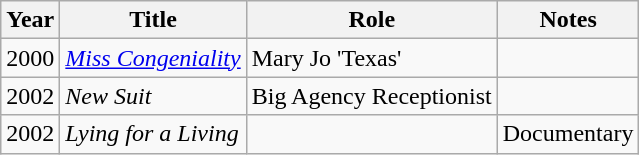<table class="wikitable sortable">
<tr>
<th>Year</th>
<th>Title</th>
<th>Role</th>
<th>Notes</th>
</tr>
<tr>
<td>2000</td>
<td><a href='#'><em>Miss Congeniality</em></a></td>
<td>Mary Jo 'Texas'</td>
<td></td>
</tr>
<tr>
<td>2002</td>
<td><em>New Suit</em></td>
<td>Big Agency Receptionist</td>
<td></td>
</tr>
<tr>
<td>2002</td>
<td><em>Lying for a Living</em></td>
<td></td>
<td>Documentary</td>
</tr>
</table>
